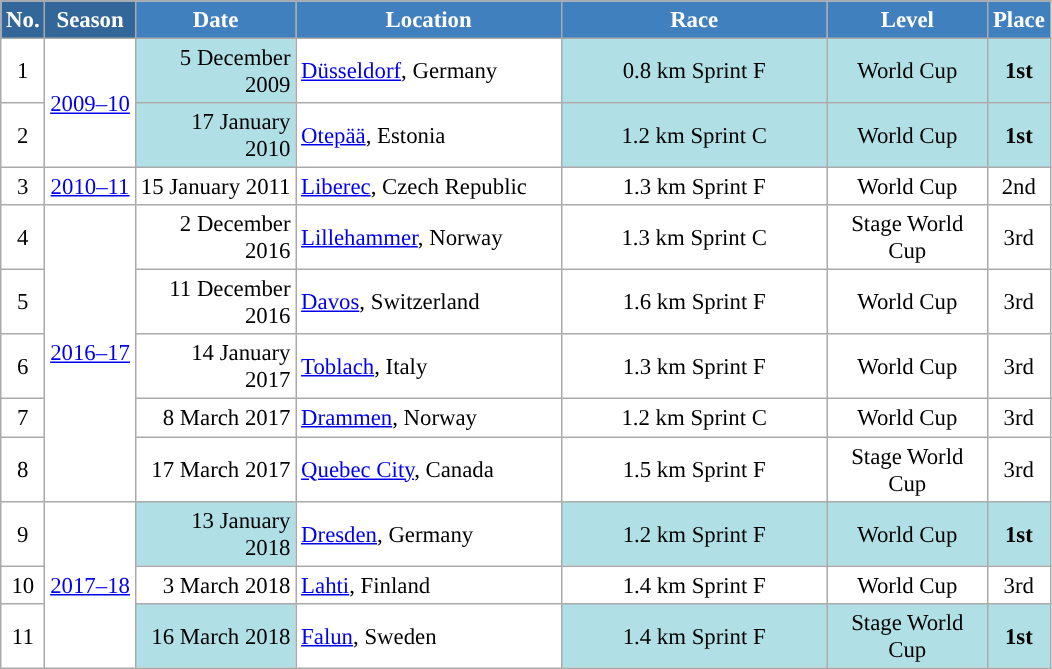<table class="wikitable sortable" style="font-size:95%; text-align:center; border:grey solid 1px; border-collapse:collapse; background:#ffffff;">
<tr style="background:#efefef;">
<th style="background-color:#369; color:white;">No.</th>
<th style="background-color:#369; color:white;">Season</th>
<th style="background-color:#4180be; color:white; width:100px;">Date</th>
<th style="background-color:#4180be; color:white; width:170px;">Location</th>
<th style="background-color:#4180be; color:white; width:170px;">Race</th>
<th style="background-color:#4180be; color:white; width:100px;">Level</th>
<th style="background-color:#4180be; color:white;">Place</th>
</tr>
<tr>
<td align=center>1</td>
<td rowspan=2 align=center><a href='#'>2009–10</a></td>
<td bgcolor="#BOEOE6" align=right>5 December 2009</td>
<td align=left> <a href='#'>Düsseldorf</a>, Germany</td>
<td bgcolor="#BOEOE6"> 0.8 km Sprint F </td>
<td bgcolor="#BOEOE6"> World Cup </td>
<td bgcolor="#BOEOE6"> <strong>1st</strong> </td>
</tr>
<tr>
<td align=center>2</td>
<td bgcolor="#BOEOE6" align=right>17 January 2010</td>
<td align=left> <a href='#'>Otepää</a>, Estonia</td>
<td bgcolor="#BOEOE6">1.2 km Sprint C</td>
<td bgcolor="#BOEOE6"> World Cup </td>
<td bgcolor="#BOEOE6"><strong>1st</strong></td>
</tr>
<tr>
<td align=center>3</td>
<td rowspan=1 align=center><a href='#'>2010–11</a></td>
<td align=right>15 January 2011</td>
<td align=left> <a href='#'>Liberec</a>, Czech Republic</td>
<td>1.3 km Sprint F</td>
<td>World Cup</td>
<td>2nd</td>
</tr>
<tr>
<td align=center>4</td>
<td rowspan=5 align=center><a href='#'>2016–17</a></td>
<td align=right>2 December 2016</td>
<td align=left> <a href='#'>Lillehammer</a>, Norway</td>
<td>1.3 km Sprint C</td>
<td>Stage World Cup</td>
<td>3rd</td>
</tr>
<tr>
<td align=center>5</td>
<td align=right>11 December 2016</td>
<td align=left> <a href='#'>Davos</a>, Switzerland</td>
<td>1.6 km Sprint F</td>
<td>World Cup</td>
<td>3rd</td>
</tr>
<tr>
<td align=center>6</td>
<td align=right>14 January 2017</td>
<td align=left> <a href='#'>Toblach</a>, Italy</td>
<td>1.3 km Sprint F</td>
<td>World Cup</td>
<td>3rd</td>
</tr>
<tr>
<td align=center>7</td>
<td align=right>8 March 2017</td>
<td align=left> <a href='#'>Drammen</a>, Norway</td>
<td>1.2 km Sprint C</td>
<td>World Cup</td>
<td>3rd</td>
</tr>
<tr>
<td align=center>8</td>
<td align=right>17 March 2017</td>
<td align=left> <a href='#'>Quebec City</a>, Canada</td>
<td>1.5 km Sprint F</td>
<td>Stage World Cup</td>
<td>3rd</td>
</tr>
<tr>
<td align=center>9</td>
<td rowspan=3 align=center><a href='#'>2017–18</a></td>
<td bgcolor="#BOEOE6" align=right>13 January 2018</td>
<td align=left> <a href='#'>Dresden</a>, Germany</td>
<td bgcolor="#BOEOE6">1.2 km Sprint F</td>
<td bgcolor="#BOEOE6"> World Cup </td>
<td bgcolor="#BOEOE6"> <strong>1st</strong> </td>
</tr>
<tr>
<td align=center>10</td>
<td align=right>3 March 2018</td>
<td align=left> <a href='#'>Lahti</a>, Finland</td>
<td>1.4 km Sprint F</td>
<td>World Cup</td>
<td>3rd</td>
</tr>
<tr>
<td align=center>11</td>
<td bgcolor="#BOEOE6" align=right>16 March 2018</td>
<td align=left> <a href='#'>Falun</a>, Sweden</td>
<td bgcolor="#BOEOE6">1.4 km Sprint F</td>
<td bgcolor="#BOEOE6">Stage World Cup</td>
<td bgcolor="#BOEOE6"><strong>1st</strong></td>
</tr>
</table>
